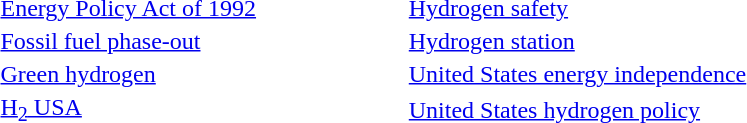<table style="width: 50%; border: none; text-align: left;">
<tr>
<td><a href='#'>Energy Policy Act of 1992</a></td>
<td><a href='#'>Hydrogen safety</a></td>
</tr>
<tr>
<td><a href='#'>Fossil fuel phase-out</a></td>
<td><a href='#'>Hydrogen station</a></td>
</tr>
<tr>
<td><a href='#'>Green hydrogen</a></td>
<td><a href='#'>United States energy independence</a></td>
</tr>
<tr>
<td><a href='#'>H<sub>2</sub> USA</a></td>
<td><a href='#'>United States hydrogen policy</a></td>
</tr>
</table>
